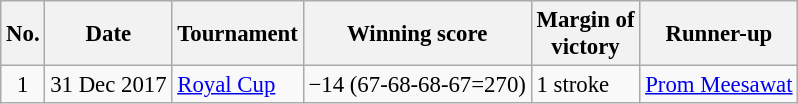<table class="wikitable" style="font-size:95%;">
<tr>
<th>No.</th>
<th>Date</th>
<th>Tournament</th>
<th>Winning score</th>
<th>Margin of<br>victory</th>
<th>Runner-up</th>
</tr>
<tr>
<td align=center>1</td>
<td align=right>31 Dec 2017</td>
<td><a href='#'>Royal Cup</a></td>
<td>−14 (67-68-68-67=270)</td>
<td>1 stroke</td>
<td> <a href='#'>Prom Meesawat</a></td>
</tr>
</table>
